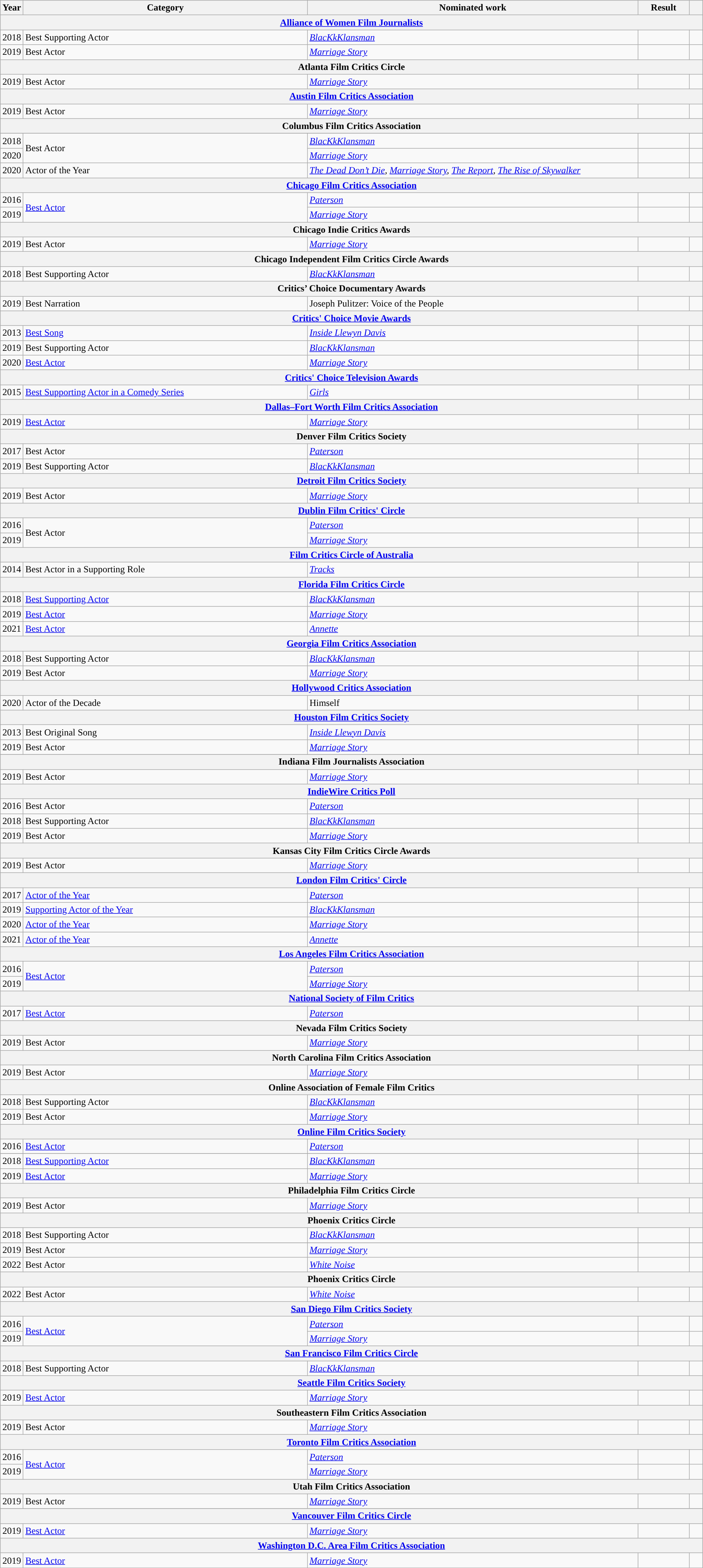<table class="wikitable">
<tr>
<th scope="col" style="width:1em;">Year</th>
<th scope="col" style="width:30em;">Category</th>
<th scope="col" style="width:35em;">Nominated work</th>
<th scope="col" style="width:5em;">Result</th>
<th scope="col" style="width:1em;"></th>
</tr>
<tr>
<th colspan="5"><a href='#'>Alliance of Women Film Journalists</a></th>
</tr>
<tr>
<td style="text-align:center;">2018</td>
<td>Best Supporting Actor</td>
<td><em><a href='#'>BlacKkKlansman</a></em></td>
<td></td>
<td style="text-align:center;"></td>
</tr>
<tr>
<td style="text-align:center;">2019</td>
<td>Best Actor</td>
<td><em><a href='#'>Marriage Story</a></em></td>
<td></td>
<td style="text-align:center;"></td>
</tr>
<tr>
<th colspan="5">Atlanta Film Critics Circle</th>
</tr>
<tr>
<td style="text-align:center;">2019</td>
<td>Best Actor</td>
<td><em><a href='#'>Marriage Story</a></em></td>
<td></td>
<td style="text-align:center;"></td>
</tr>
<tr>
<th colspan="5"><a href='#'>Austin Film Critics Association</a></th>
</tr>
<tr>
<td style="text-align:center;">2019</td>
<td>Best Actor</td>
<td><em><a href='#'>Marriage Story</a></em></td>
<td></td>
<td style="text-align:center;"></td>
</tr>
<tr>
<th colspan="5">Columbus Film Critics Association</th>
</tr>
<tr>
</tr>
<tr>
<td style="text-align:center;">2018</td>
<td rowspan="2">Best Actor</td>
<td><em><a href='#'>BlacKkKlansman</a></em></td>
<td></td>
<td style="text-align:center;"></td>
</tr>
<tr>
<td style="text-align:center;">2020</td>
<td><em><a href='#'>Marriage Story</a></em></td>
<td></td>
<td style="text-align:center;"></td>
</tr>
<tr>
<td style="text-align:center;">2020</td>
<td>Actor of the Year</td>
<td><em><a href='#'>The Dead Don’t Die</a>, <a href='#'>Marriage Story</a>, <a href='#'>The Report</a>, <a href='#'>The Rise of Skywalker</a></em></td>
<td></td>
<td style="text-align:center;"></td>
</tr>
<tr>
<th colspan="5"><a href='#'>Chicago Film Critics Association</a></th>
</tr>
<tr>
<td style="text-align:center;">2016</td>
<td rowspan="2"><a href='#'>Best Actor</a></td>
<td><em><a href='#'>Paterson</a></em></td>
<td></td>
<td style="text-align:center;"></td>
</tr>
<tr>
<td style="text-align:center;">2019</td>
<td><em><a href='#'>Marriage Story</a></em></td>
<td></td>
<td style="text-align:center;"></td>
</tr>
<tr>
<th colspan="5">Chicago Indie Critics Awards</th>
</tr>
<tr>
<td style="text-align:center;">2019</td>
<td>Best Actor</td>
<td><em><a href='#'>Marriage Story</a></em></td>
<td></td>
<td style="text-align:center;"></td>
</tr>
<tr>
<th colspan="5">Chicago Independent Film Critics Circle Awards</th>
</tr>
<tr>
<td style="text-align:center;">2018</td>
<td>Best Supporting Actor</td>
<td><em><a href='#'>BlacKkKlansman </a></em></td>
<td></td>
<td style="text-align:center;"></td>
</tr>
<tr>
<th colspan="5">Critics’ Choice Documentary Awards</th>
</tr>
<tr>
<td style="text-align:center;">2019</td>
<td>Best Narration</td>
<td>Joseph Pulitzer: Voice of the People</td>
<td></td>
<td style="text-align:center;"></td>
</tr>
<tr>
<th colspan="5"><a href='#'>Critics' Choice Movie Awards</a></th>
</tr>
<tr>
<td style="text-align:center;">2013</td>
<td><a href='#'>Best Song</a></td>
<td><em><a href='#'>Inside Llewyn Davis</a></em></td>
<td></td>
<td style="text-align:center;"></td>
</tr>
<tr>
<td style="text-align:center;">2019</td>
<td>Best Supporting Actor</td>
<td><em><a href='#'>BlacKkKlansman</a></em></td>
<td></td>
<td style="text-align:center;"></td>
</tr>
<tr>
<td style="text-align:center;">2020</td>
<td><a href='#'>Best Actor</a></td>
<td><em><a href='#'>Marriage Story</a></em></td>
<td></td>
<td style="text-align:center;"></td>
</tr>
<tr>
<th colspan="5"><a href='#'>Critics' Choice Television Awards</a></th>
</tr>
<tr>
<td style="text-align:center;">2015</td>
<td><a href='#'>Best Supporting Actor in a Comedy Series</a></td>
<td><em><a href='#'>Girls</a></em></td>
<td></td>
<td style="text-align:center;"></td>
</tr>
<tr>
<th colspan="5"><a href='#'>Dallas–Fort Worth Film Critics Association</a></th>
</tr>
<tr>
<td style="text-align:center;">2019</td>
<td><a href='#'>Best Actor</a></td>
<td><em><a href='#'>Marriage Story</a></em></td>
<td></td>
<td style="text-align:center;"></td>
</tr>
<tr>
<th colspan="5">Denver Film Critics Society</th>
</tr>
<tr>
<td style="text-align:center;">2017</td>
<td>Best Actor</td>
<td><em><a href='#'>Paterson</a></em></td>
<td></td>
<td style="text-align:center;"></td>
</tr>
<tr>
<td style="text-align:center;">2019</td>
<td>Best Supporting Actor</td>
<td><em><a href='#'>BlacKkKlansman</a></em></td>
<td></td>
<td style="text-align:center;"></td>
</tr>
<tr>
<th colspan="5"><a href='#'>Detroit Film Critics Society</a></th>
</tr>
<tr>
<td style="text-align:center;">2019</td>
<td>Best Actor</td>
<td><a href='#'><em>Marriage Story</em></a></td>
<td></td>
<td style="text-align:center;"></td>
</tr>
<tr>
<th colspan="5"><a href='#'>Dublin Film Critics' Circle</a></th>
</tr>
<tr>
<td style="text-align:center;">2016</td>
<td rowspan="2">Best Actor</td>
<td><em><a href='#'>Paterson</a></em></td>
<td></td>
<td style="text-align:center;"></td>
</tr>
<tr>
<td style="text-align:center;">2019</td>
<td><a href='#'><em>Marriage Story</em></a></td>
<td></td>
<td style="text-align:center;"></td>
</tr>
<tr>
<th colspan="5"><a href='#'>Film Critics Circle of Australia</a></th>
</tr>
<tr>
<td style="text-align:center;">2014</td>
<td>Best Actor in a Supporting Role</td>
<td><em><a href='#'>Tracks</a></em></td>
<td></td>
<td style="text-align:center;"></td>
</tr>
<tr>
<th colspan="5"><a href='#'>Florida Film Critics Circle</a></th>
</tr>
<tr>
<td style="text-align:center;">2018</td>
<td><a href='#'>Best Supporting Actor</a></td>
<td><em><a href='#'>BlacKkKlansman</a></em></td>
<td></td>
<td style="text-align:center;"></td>
</tr>
<tr>
<td style="text-align:center;">2019</td>
<td><a href='#'>Best Actor</a></td>
<td><a href='#'><em>Marriage Story</em></a></td>
<td></td>
<td style="text-align:center;"></td>
</tr>
<tr>
<td style="text-align:center;">2021</td>
<td><a href='#'>Best Actor</a></td>
<td><a href='#'><em>Annette</em></a></td>
<td></td>
<td style="text-align:center;"></td>
</tr>
<tr>
<th colspan="5"><a href='#'>Georgia Film Critics Association</a></th>
</tr>
<tr>
<td style="text-align:center;">2018</td>
<td>Best Supporting Actor</td>
<td><em><a href='#'>BlacKkKlansman</a></em></td>
<td></td>
<td style="text-align:center;"></td>
</tr>
<tr>
<td style="text-align:center;">2019</td>
<td>Best Actor</td>
<td><a href='#'><em>Marriage Story</em></a></td>
<td></td>
<td style="text-align:center;"></td>
</tr>
<tr>
<th colspan="5"><a href='#'>Hollywood Critics Association</a></th>
</tr>
<tr>
<td style="text-align:center;">2020</td>
<td>Actor of the Decade</td>
<td>Himself</td>
<td></td>
<td style="text-align:center;"></td>
</tr>
<tr>
<th colspan="5"><a href='#'>Houston Film Critics Society</a></th>
</tr>
<tr>
<td style="text-align:center;">2013</td>
<td>Best Original Song</td>
<td><em><a href='#'>Inside Llewyn Davis</a></em></td>
<td></td>
<td style="text-align:center;"></td>
</tr>
<tr>
<td style="text-align:center;">2019</td>
<td>Best Actor</td>
<td><a href='#'><em>Marriage Story</em></a></td>
<td></td>
<td style="text-align:center;"></td>
</tr>
<tr>
</tr>
<tr>
<th colspan="5">Indiana Film Journalists Association</th>
</tr>
<tr>
<td style="text-align:center;">2019</td>
<td>Best Actor</td>
<td><a href='#'><em>Marriage Story</em></a></td>
<td></td>
<td style="text-align:center;"></td>
</tr>
<tr>
<th colspan="5"><a href='#'>IndieWire Critics Poll</a></th>
</tr>
<tr>
<td style="text-align:center;">2016</td>
<td>Best Actor</td>
<td><em><a href='#'>Paterson</a></em></td>
<td></td>
<td style="text-align:center;"></td>
</tr>
<tr>
<td style="text-align:center;">2018</td>
<td>Best Supporting Actor</td>
<td><em><a href='#'>BlacKkKlansman</a></em></td>
<td></td>
<td style="text-align:center;"></td>
</tr>
<tr>
<td style="text-align:center;">2019</td>
<td>Best Actor</td>
<td><a href='#'><em>Marriage Story</em></a></td>
<td></td>
<td style="text-align:center;"></td>
</tr>
<tr>
<th colspan="5">Kansas City Film Critics Circle Awards</th>
</tr>
<tr>
<td style="text-align:center;">2019</td>
<td>Best Actor</td>
<td><a href='#'><em>Marriage Story</em></a></td>
<td></td>
<td style="text-align:center;"></td>
</tr>
<tr>
<th colspan="5"><a href='#'>London Film Critics' Circle</a></th>
</tr>
<tr>
<td style="text-align:center;">2017</td>
<td><a href='#'>Actor of the Year</a></td>
<td><em><a href='#'>Paterson</a></em></td>
<td></td>
<td style="text-align:center;"></td>
</tr>
<tr>
<td style="text-align:center;">2019</td>
<td><a href='#'>Supporting Actor of the Year</a></td>
<td><em><a href='#'>BlacKkKlansman</a></em></td>
<td></td>
<td style="text-align:center;"></td>
</tr>
<tr>
<td style="text-align:center;">2020</td>
<td><a href='#'>Actor of the Year</a></td>
<td><a href='#'><em>Marriage Story</em></a></td>
<td></td>
<td style="text-align:center;"></td>
</tr>
<tr>
<td style="text-align:center;">2021</td>
<td><a href='#'>Actor of the Year</a></td>
<td><em><a href='#'>Annette</a></em></td>
<td></td>
<td style="text-align:center;"></td>
</tr>
<tr>
<th colspan="5"><a href='#'>Los Angeles Film Critics Association</a></th>
</tr>
<tr>
<td style="text-align:center;">2016</td>
<td rowspan="2"><a href='#'>Best Actor</a></td>
<td><em><a href='#'>Paterson</a></em></td>
<td></td>
<td style="text-align:center;"></td>
</tr>
<tr>
<td style="text-align:center;">2019</td>
<td><a href='#'><em>Marriage Story</em></a></td>
<td></td>
<td style="text-align:center;"></td>
</tr>
<tr>
<th colspan="5"><a href='#'>National Society of Film Critics</a></th>
</tr>
<tr>
<td style="text-align:center;">2017</td>
<td><a href='#'>Best Actor</a></td>
<td><em><a href='#'>Paterson</a></em></td>
<td></td>
<td style="text-align:center;"></td>
</tr>
<tr>
<th colspan="5">Nevada Film Critics Society</th>
</tr>
<tr>
<td style="text-align:center;">2019</td>
<td>Best Actor</td>
<td><a href='#'><em>Marriage Story</em></a></td>
<td></td>
<td style="text-align:center;"></td>
</tr>
<tr>
<th colspan="5">North Carolina Film Critics Association</th>
</tr>
<tr>
<td style="text-align:center;">2019</td>
<td>Best Actor</td>
<td><a href='#'><em>Marriage Story</em></a></td>
<td></td>
<td style="text-align:center;"></td>
</tr>
<tr>
<th colspan="5">Online Association of Female Film Critics</th>
</tr>
<tr>
<td style="text-align:center;">2018</td>
<td>Best Supporting Actor</td>
<td><em><a href='#'>BlacKkKlansman</a></em></td>
<td></td>
<td style="text-align:center;"></td>
</tr>
<tr>
<td style="text-align:center;">2019</td>
<td>Best Actor</td>
<td><a href='#'><em>Marriage Story</em></a></td>
<td></td>
<td style="text-align:center;"></td>
</tr>
<tr>
<th colspan="5"><a href='#'>Online Film Critics Society</a></th>
</tr>
<tr>
<td style="text-align:center;">2016</td>
<td><a href='#'>Best Actor</a></td>
<td><em><a href='#'>Paterson</a></em></td>
<td></td>
<td style="text-align:center;"></td>
</tr>
<tr>
</tr>
<tr>
<td style="text-align:center;">2018</td>
<td><a href='#'>Best Supporting Actor</a></td>
<td><em><a href='#'>BlacKkKlansman</a></em></td>
<td></td>
<td style="text-align:center;"></td>
</tr>
<tr>
<td style="text-align:center;">2019</td>
<td><a href='#'>Best Actor</a></td>
<td><a href='#'><em>Marriage Story</em></a></td>
<td></td>
<td style="text-align:center;"></td>
</tr>
<tr>
<th colspan="5">Philadelphia Film Critics Circle</th>
</tr>
<tr>
<td style="text-align:center;">2019</td>
<td>Best Actor</td>
<td><a href='#'><em>Marriage Story</em></a></td>
<td></td>
<td style="text-align:center;"></td>
</tr>
<tr>
<th colspan="5">Phoenix Critics Circle</th>
</tr>
<tr>
<td style="text-align:center;">2018</td>
<td>Best Supporting Actor</td>
<td><em><a href='#'>BlacKkKlansman</a></em></td>
<td></td>
<td style="text-align:center;"></td>
</tr>
<tr>
</tr>
<tr>
<td style="text-align:center;">2019</td>
<td>Best Actor</td>
<td><a href='#'><em>Marriage Story</em></a></td>
<td></td>
<td style="text-align:center;"></td>
</tr>
<tr>
<td style="text-align:center;">2022</td>
<td>Best Actor</td>
<td><a href='#'><em>White Noise</em></a></td>
<td></td>
<td style="text-align:center;"></td>
</tr>
<tr>
<th colspan="5">Phoenix Critics Circle</th>
</tr>
<tr>
<td style="text-align:center;">2022</td>
<td>Best Actor</td>
<td><a href='#'><em>White Noise</em></a></td>
<td></td>
<td style="text-align:center;"></td>
</tr>
<tr>
<th colspan="5"><a href='#'>San Diego Film Critics Society</a></th>
</tr>
<tr>
<td style="text-align:center;">2016</td>
<td rowspan="2"><a href='#'>Best Actor</a></td>
<td><em><a href='#'>Paterson</a></em></td>
<td></td>
<td style="text-align:center;"></td>
</tr>
<tr>
<td style="text-align:center;">2019</td>
<td><em><a href='#'>Marriage Story</a></em></td>
<td></td>
<td style="text-align:center;"></td>
</tr>
<tr>
<th colspan="5"><a href='#'>San Francisco Film Critics Circle</a></th>
</tr>
<tr>
<td style="text-align:center;">2018</td>
<td>Best Supporting Actor</td>
<td><em><a href='#'>BlacKkKlansman</a></em></td>
<td></td>
<td style="text-align:center;"></td>
</tr>
<tr>
<th colspan="5"><a href='#'>Seattle Film Critics Society</a></th>
</tr>
<tr>
<td style="text-align:center;">2019</td>
<td><a href='#'>Best Actor</a></td>
<td><a href='#'><em>Marriage Story</em></a></td>
<td></td>
<td style="text-align:center;"></td>
</tr>
<tr>
<th colspan="5">Southeastern Film Critics Association</th>
</tr>
<tr>
<td style="text-align:center;">2019</td>
<td>Best Actor</td>
<td><a href='#'><em>Marriage Story</em></a></td>
<td></td>
<td style="text-align:center;"></td>
</tr>
<tr>
<th colspan="5"><a href='#'>Toronto Film Critics Association</a></th>
</tr>
<tr>
<td style="text-align:center;">2016</td>
<td rowspan="2"><a href='#'>Best Actor</a></td>
<td><em><a href='#'>Paterson</a></em></td>
<td></td>
<td style="text-align:center;"></td>
</tr>
<tr>
<td style="text-align:center;">2019</td>
<td><a href='#'><em>Marriage Story</em></a></td>
<td></td>
<td style="text-align:center;"></td>
</tr>
<tr>
<th colspan="5">Utah Film Critics Association</th>
</tr>
<tr>
<td style="text-align:center;">2019</td>
<td>Best Actor</td>
<td><a href='#'><em>Marriage Story</em></a></td>
<td></td>
<td style="text-align:center;"></td>
</tr>
<tr>
</tr>
<tr>
<th colspan="5"><a href='#'>Vancouver Film Critics Circle</a></th>
</tr>
<tr>
<td style="text-align:center;">2019</td>
<td><a href='#'>Best Actor</a></td>
<td><a href='#'><em>Marriage Story</em></a></td>
<td></td>
<td style="text-align:center;"></td>
</tr>
<tr>
<th colspan="5"><a href='#'>Washington D.C. Area Film Critics Association</a></th>
</tr>
<tr>
<td style="text-align:center;">2019</td>
<td><a href='#'>Best Actor</a></td>
<td><a href='#'><em>Marriage Story</em></a></td>
<td></td>
<td style="text-align:center;"></td>
</tr>
</table>
